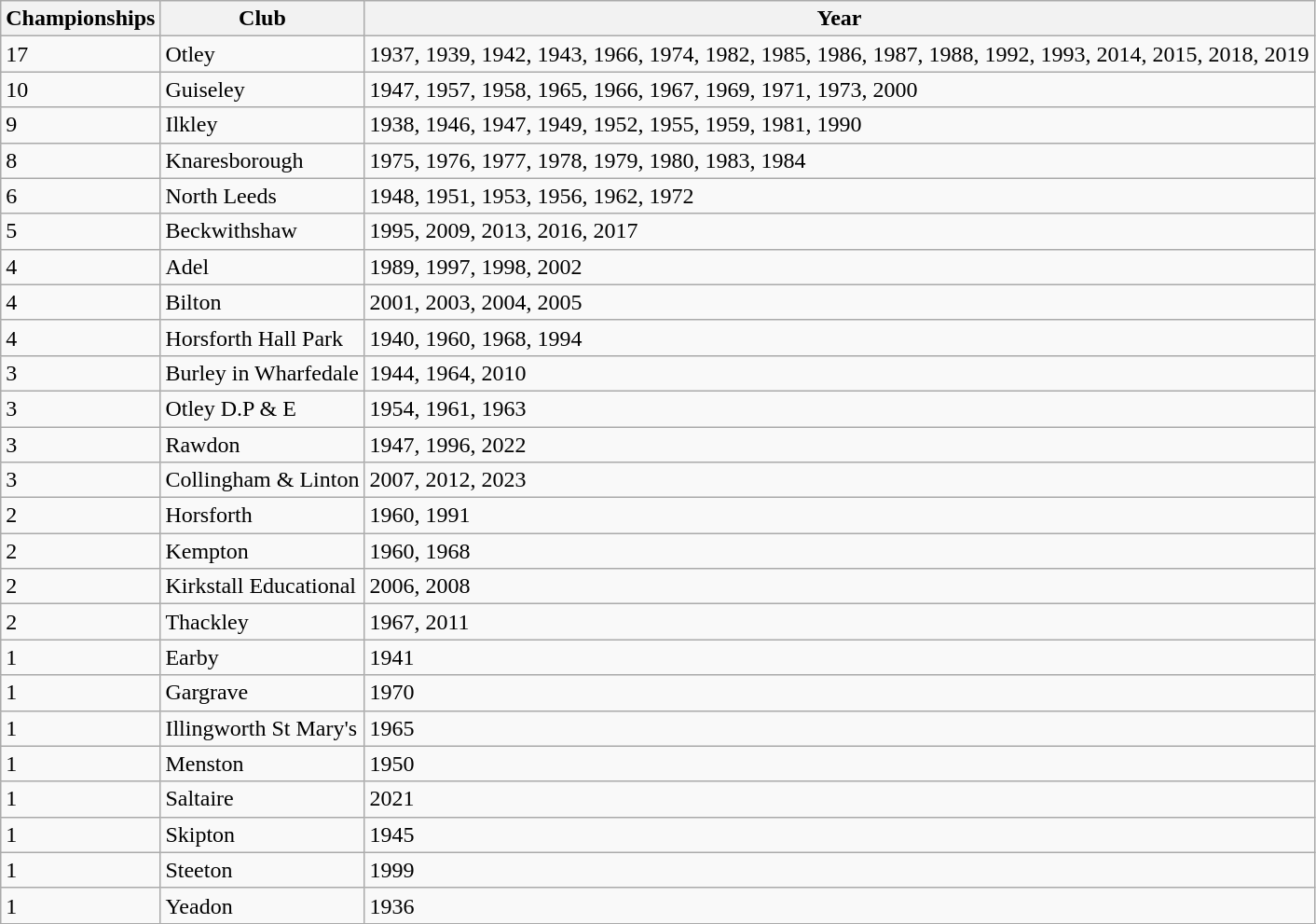<table class="wikitable">
<tr>
<th rowspan=1>Championships</th>
<th rowspan=1>Club</th>
<th rowspan=1>Year</th>
</tr>
<tr>
<td>17</td>
<td>Otley</td>
<td>1937, 1939, 1942, 1943, 1966, 1974, 1982, 1985, 1986, 1987, 1988, 1992, 1993, 2014, 2015, 2018, 2019</td>
</tr>
<tr>
<td>10</td>
<td>Guiseley</td>
<td>1947, 1957, 1958, 1965, 1966, 1967, 1969, 1971, 1973, 2000</td>
</tr>
<tr>
<td>9</td>
<td>Ilkley</td>
<td>1938, 1946, 1947, 1949, 1952, 1955, 1959, 1981, 1990</td>
</tr>
<tr>
<td>8</td>
<td>Knaresborough</td>
<td>1975, 1976, 1977, 1978, 1979, 1980, 1983, 1984</td>
</tr>
<tr>
<td>6</td>
<td>North Leeds</td>
<td>1948, 1951, 1953, 1956, 1962, 1972</td>
</tr>
<tr>
<td>5</td>
<td>Beckwithshaw</td>
<td>1995, 2009, 2013, 2016, 2017</td>
</tr>
<tr>
<td>4</td>
<td>Adel</td>
<td>1989, 1997, 1998, 2002</td>
</tr>
<tr>
<td>4</td>
<td>Bilton</td>
<td>2001, 2003, 2004, 2005</td>
</tr>
<tr>
<td>4</td>
<td>Horsforth Hall Park</td>
<td>1940, 1960, 1968, 1994</td>
</tr>
<tr>
<td>3</td>
<td>Burley in Wharfedale</td>
<td>1944, 1964, 2010</td>
</tr>
<tr>
<td>3</td>
<td>Otley D.P & E</td>
<td>1954, 1961, 1963</td>
</tr>
<tr>
<td>3</td>
<td>Rawdon</td>
<td>1947, 1996, 2022</td>
</tr>
<tr>
<td>3</td>
<td>Collingham & Linton</td>
<td>2007, 2012, 2023</td>
</tr>
<tr>
<td>2</td>
<td>Horsforth</td>
<td>1960, 1991</td>
</tr>
<tr>
<td>2</td>
<td>Kempton</td>
<td>1960, 1968</td>
</tr>
<tr>
<td>2</td>
<td>Kirkstall Educational</td>
<td>2006, 2008</td>
</tr>
<tr>
<td>2</td>
<td>Thackley</td>
<td>1967, 2011</td>
</tr>
<tr>
<td>1</td>
<td>Earby</td>
<td>1941</td>
</tr>
<tr>
<td>1</td>
<td>Gargrave</td>
<td>1970</td>
</tr>
<tr>
<td>1</td>
<td>Illingworth St Mary's</td>
<td>1965</td>
</tr>
<tr>
<td>1</td>
<td>Menston</td>
<td>1950</td>
</tr>
<tr>
<td>1</td>
<td>Saltaire</td>
<td>2021</td>
</tr>
<tr>
<td>1</td>
<td>Skipton</td>
<td>1945</td>
</tr>
<tr>
<td>1</td>
<td>Steeton</td>
<td>1999</td>
</tr>
<tr>
<td>1</td>
<td>Yeadon</td>
<td>1936</td>
</tr>
<tr>
</tr>
</table>
